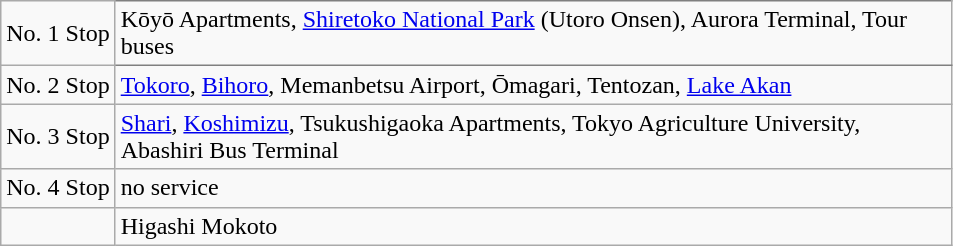<table class="wikitable">
<tr>
<td>No. 1 Stop</td>
<td width=550 style="border-top:solid 1px gray; border-bottom:solid 1px gray;">Kōyō Apartments, <a href='#'>Shiretoko National Park</a> (Utoro Onsen), Aurora Terminal, Tour buses</td>
</tr>
<tr>
<td>No. 2 Stop</td>
<td><a href='#'>Tokoro</a>, <a href='#'>Bihoro</a>, Memanbetsu Airport, Ōmagari, Tentozan, <a href='#'>Lake Akan</a></td>
</tr>
<tr>
<td>No. 3 Stop</td>
<td><a href='#'>Shari</a>, <a href='#'>Koshimizu</a>, Tsukushigaoka Apartments, Tokyo Agriculture University, Abashiri Bus Terminal</td>
</tr>
<tr>
<td>No. 4 Stop</td>
<td>no service</td>
</tr>
<tr>
<td> </td>
<td>Higashi Mokoto</td>
</tr>
</table>
